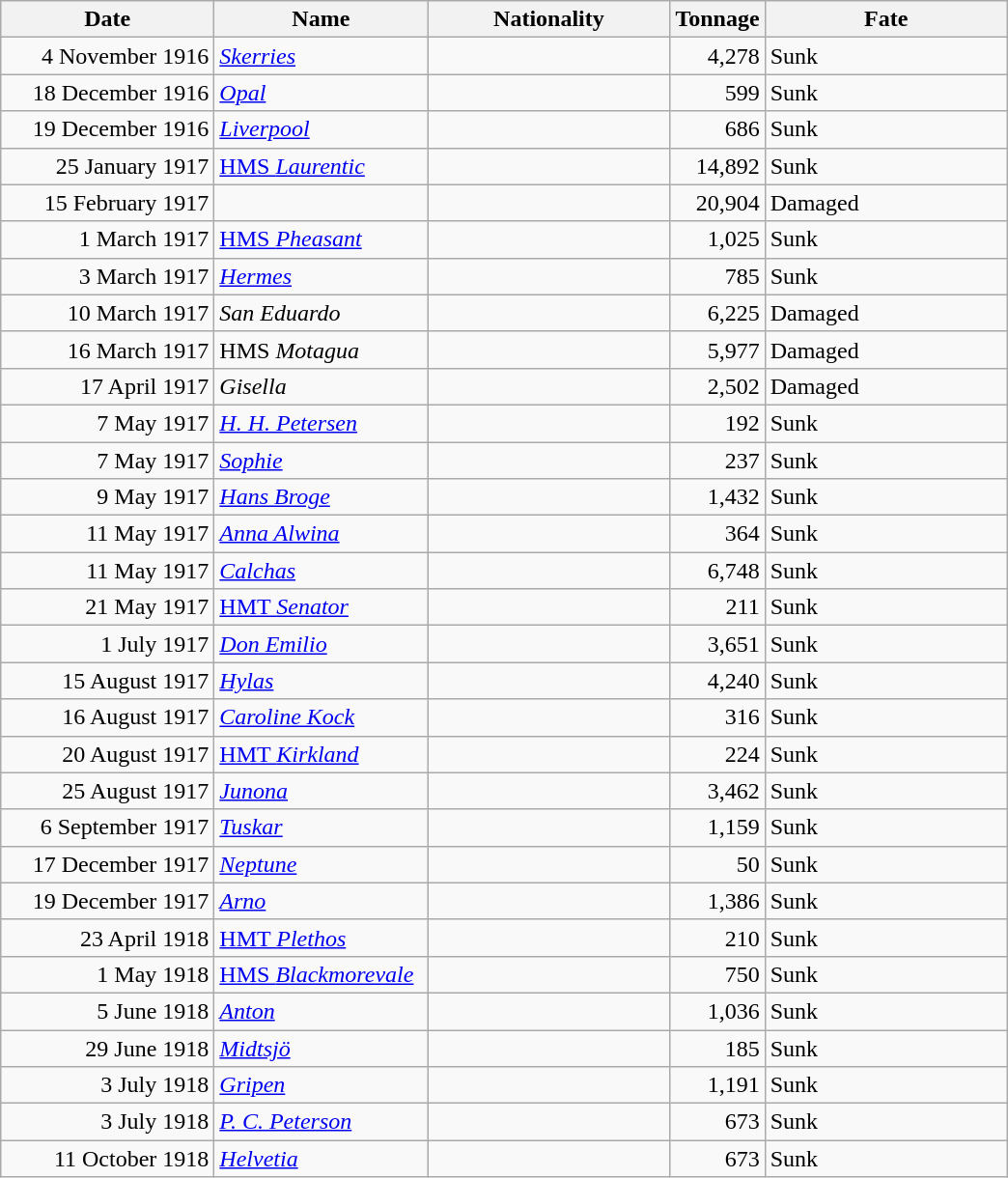<table class="wikitable sortable">
<tr>
<th width="140px">Date</th>
<th width="140px">Name</th>
<th width="160px">Nationality</th>
<th width="25px">Tonnage</th>
<th width="160px">Fate</th>
</tr>
<tr>
<td align="right">4 November 1916</td>
<td align="left"><a href='#'><em>Skerries</em></a></td>
<td align="left"></td>
<td align="right">4,278</td>
<td align="left">Sunk</td>
</tr>
<tr>
<td align="right">18 December 1916</td>
<td align="left"><a href='#'><em>Opal</em></a></td>
<td align="left"></td>
<td align="right">599</td>
<td align="left">Sunk</td>
</tr>
<tr>
<td align="right">19 December 1916</td>
<td align="left"><a href='#'><em>Liverpool</em></a></td>
<td align="left"></td>
<td align="right">686</td>
<td align="left">Sunk</td>
</tr>
<tr>
<td align="right">25 January 1917</td>
<td align="left"><a href='#'>HMS <em>Laurentic</em></a></td>
<td align="left"></td>
<td align="right">14,892</td>
<td align="left">Sunk</td>
</tr>
<tr>
<td align="right">15 February 1917</td>
<td align="left"></td>
<td align="left"></td>
<td align="right">20,904</td>
<td align="left">Damaged</td>
</tr>
<tr>
<td align="right">1 March 1917</td>
<td align="left"><a href='#'>HMS <em>Pheasant</em></a></td>
<td align="left"></td>
<td align="right">1,025</td>
<td align="left">Sunk</td>
</tr>
<tr>
<td align="right">3 March 1917</td>
<td align="left"><a href='#'><em>Hermes</em></a></td>
<td align="left"></td>
<td align="right">785</td>
<td align="left">Sunk</td>
</tr>
<tr>
<td align="right">10 March 1917</td>
<td align="left"><em>San Eduardo</em></td>
<td align="left"></td>
<td align="right">6,225</td>
<td align="left">Damaged</td>
</tr>
<tr>
<td align="right">16 March 1917</td>
<td align="left">HMS <em>Motagua</em></td>
<td align="left"></td>
<td align="right">5,977</td>
<td align="left">Damaged</td>
</tr>
<tr>
<td align="right">17 April 1917</td>
<td align="left"><em>Gisella</em></td>
<td align="left"></td>
<td align="right">2,502</td>
<td align="left">Damaged</td>
</tr>
<tr>
<td align="right">7 May 1917</td>
<td align="left"><a href='#'><em>H. H. Petersen</em></a></td>
<td align="left"></td>
<td align="right">192</td>
<td align="left">Sunk</td>
</tr>
<tr>
<td align="right">7 May 1917</td>
<td align="left"><a href='#'><em>Sophie</em></a></td>
<td align="left"></td>
<td align="right">237</td>
<td align="left">Sunk</td>
</tr>
<tr>
<td align="right">9 May 1917</td>
<td align="left"><a href='#'><em>Hans Broge</em></a></td>
<td align="left"></td>
<td align="right">1,432</td>
<td align="left">Sunk</td>
</tr>
<tr>
<td align="right">11 May 1917</td>
<td align="left"><a href='#'><em>Anna Alwina</em></a></td>
<td align="left"></td>
<td align="right">364</td>
<td align="left">Sunk</td>
</tr>
<tr>
<td align="right">11 May 1917</td>
<td align="left"><a href='#'><em>Calchas</em></a></td>
<td align="left"></td>
<td align="right">6,748</td>
<td align="left">Sunk</td>
</tr>
<tr>
<td align="right">21 May 1917</td>
<td align="left"><a href='#'>HMT <em>Senator</em></a></td>
<td align="left"></td>
<td align="right">211</td>
<td align="left">Sunk</td>
</tr>
<tr>
<td align="right">1 July 1917</td>
<td align="left"><a href='#'><em>Don Emilio</em></a></td>
<td align="left"></td>
<td align="right">3,651</td>
<td align="left">Sunk</td>
</tr>
<tr>
<td align="right">15 August 1917</td>
<td align="left"><a href='#'><em>Hylas</em></a></td>
<td align="left"></td>
<td align="right">4,240</td>
<td align="left">Sunk</td>
</tr>
<tr>
<td align="right">16 August 1917</td>
<td align="left"><a href='#'><em>Caroline Kock</em></a></td>
<td align="left"></td>
<td align="right">316</td>
<td align="left">Sunk</td>
</tr>
<tr>
<td align="right">20 August 1917</td>
<td align="left"><a href='#'>HMT <em>Kirkland</em></a></td>
<td align="left"></td>
<td align="right">224</td>
<td align="left">Sunk</td>
</tr>
<tr>
<td align="right">25 August 1917</td>
<td align="left"><a href='#'><em>Junona</em></a></td>
<td align="left"></td>
<td align="right">3,462</td>
<td align="left">Sunk</td>
</tr>
<tr>
<td align="right">6 September 1917</td>
<td align="left"><a href='#'><em>Tuskar</em></a></td>
<td align="left"></td>
<td align="right">1,159</td>
<td align="left">Sunk</td>
</tr>
<tr>
<td align="right">17 December 1917</td>
<td align="left"><a href='#'><em>Neptune</em></a></td>
<td align="left"></td>
<td align="right">50</td>
<td align="left">Sunk</td>
</tr>
<tr>
<td align="right">19 December 1917</td>
<td align="left"><a href='#'><em>Arno</em></a></td>
<td align="left"></td>
<td align="right">1,386</td>
<td align="left">Sunk</td>
</tr>
<tr>
<td align="right">23 April 1918</td>
<td align="left"><a href='#'>HMT <em>Plethos</em></a></td>
<td align="left"></td>
<td align="right">210</td>
<td align="left">Sunk</td>
</tr>
<tr>
<td align="right">1 May 1918</td>
<td align="left"><a href='#'>HMS <em>Blackmorevale</em></a></td>
<td align="left"></td>
<td align="right">750</td>
<td align="left">Sunk</td>
</tr>
<tr>
<td align="right">5 June 1918</td>
<td align="left"><a href='#'><em>Anton</em></a></td>
<td align="left"></td>
<td align="right">1,036</td>
<td align="left">Sunk</td>
</tr>
<tr>
<td align="right">29 June 1918</td>
<td align="left"><a href='#'><em>Midtsjö</em></a></td>
<td align="left"></td>
<td align="right">185</td>
<td align="left">Sunk</td>
</tr>
<tr>
<td align="right">3 July 1918</td>
<td align="left"><a href='#'><em>Gripen</em></a></td>
<td align="left"></td>
<td align="right">1,191</td>
<td align="left">Sunk</td>
</tr>
<tr>
<td align="right">3 July 1918</td>
<td align="left"><a href='#'><em>P. C. Peterson</em></a></td>
<td align="left"></td>
<td align="right">673</td>
<td align="left">Sunk</td>
</tr>
<tr>
<td align="right">11 October 1918</td>
<td align="left"><a href='#'><em>Helvetia</em></a></td>
<td align="left"></td>
<td align="right">673</td>
<td align="left">Sunk</td>
</tr>
</table>
